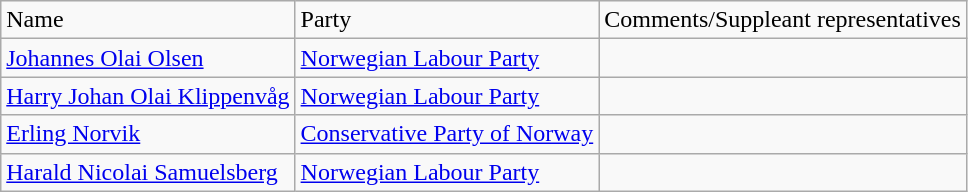<table class="wikitable">
<tr>
<td>Name</td>
<td>Party</td>
<td>Comments/Suppleant representatives</td>
</tr>
<tr>
<td><a href='#'>Johannes Olai Olsen</a></td>
<td><a href='#'>Norwegian Labour Party</a></td>
<td></td>
</tr>
<tr>
<td><a href='#'>Harry Johan Olai Klippenvåg</a></td>
<td><a href='#'>Norwegian Labour Party</a></td>
<td></td>
</tr>
<tr>
<td><a href='#'>Erling Norvik</a></td>
<td><a href='#'>Conservative Party of Norway</a></td>
<td></td>
</tr>
<tr>
<td><a href='#'>Harald Nicolai Samuelsberg</a></td>
<td><a href='#'>Norwegian Labour Party</a></td>
<td></td>
</tr>
</table>
